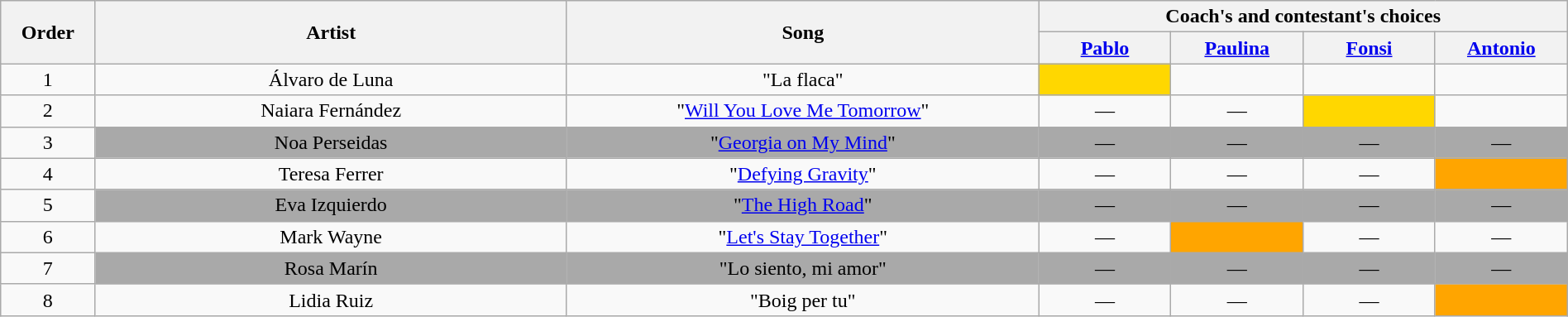<table class="wikitable" style="text-align:center; width:100%;">
<tr>
<th rowspan="2" scope="col" style="width:05%;">Order</th>
<th rowspan="2" scope="col" style="width:25%;">Artist</th>
<th rowspan="2" scope="col" style="width:25%;">Song</th>
<th colspan="4" scope="col" style="width:32%;">Coach's and contestant's choices</th>
</tr>
<tr>
<th width="07%"><a href='#'>Pablo</a></th>
<th width="07%"><a href='#'>Paulina</a></th>
<th width="07%"><a href='#'>Fonsi</a></th>
<th width="07%"><a href='#'>Antonio</a></th>
</tr>
<tr>
<td align="center">1</td>
<td>Álvaro de Luna</td>
<td>"La flaca"</td>
<td align="center" bgcolor="Gold"><strong></strong></td>
<td align="center"><strong></strong></td>
<td align="center"><strong></strong></td>
<td align="center"><strong></strong></td>
</tr>
<tr>
<td align="center">2</td>
<td>Naiara Fernández</td>
<td>"<a href='#'>Will You Love Me Tomorrow</a>"</td>
<td align="center">—</td>
<td align="center">—</td>
<td align="center" bgcolor="Gold"><strong></strong></td>
<td align="center"><strong></strong></td>
</tr>
<tr>
<td align="center">3</td>
<td bgcolor="darkgrey">Noa Perseidas</td>
<td bgcolor="darkgrey">"<a href='#'>Georgia on My Mind</a>"</td>
<td align="center" bgcolor="darkgrey">—</td>
<td align="center" bgcolor="darkgrey">—</td>
<td align="center" bgcolor="darkgrey">—</td>
<td align="center" bgcolor="darkgrey">—</td>
</tr>
<tr>
<td align="center">4</td>
<td>Teresa Ferrer</td>
<td>"<a href='#'>Defying Gravity</a>"</td>
<td align="center">—</td>
<td align="center">—</td>
<td align="center">—</td>
<td align="center" bgcolor="Orange"><strong></strong></td>
</tr>
<tr>
<td align="center">5</td>
<td bgcolor="darkgrey">Eva Izquierdo</td>
<td bgcolor="darkgrey">"<a href='#'>The High Road</a>"</td>
<td align="center" bgcolor="darkgrey">—</td>
<td align="center" bgcolor="darkgrey">—</td>
<td align="center" bgcolor="darkgrey">—</td>
<td align="center" bgcolor="darkgrey">—</td>
</tr>
<tr>
<td align="center">6</td>
<td>Mark Wayne</td>
<td>"<a href='#'>Let's Stay Together</a>"</td>
<td align="center">—</td>
<td align="center" bgcolor="Orange"><strong></strong></td>
<td align="center">—</td>
<td align="center">—</td>
</tr>
<tr>
<td align="center">7</td>
<td bgcolor="darkgrey">Rosa Marín</td>
<td bgcolor="darkgrey">"Lo siento, mi amor"</td>
<td align="center" bgcolor="darkgrey">—</td>
<td align="center" bgcolor="darkgrey">—</td>
<td align="center" bgcolor="darkgrey">—</td>
<td align="center" bgcolor="darkgrey">—</td>
</tr>
<tr>
<td align="center">8</td>
<td>Lidia Ruiz</td>
<td>"Boig per tu"</td>
<td align="center">—</td>
<td align="center">—</td>
<td align="center">—</td>
<td align="center" bgcolor="Orange"><strong></strong></td>
</tr>
</table>
